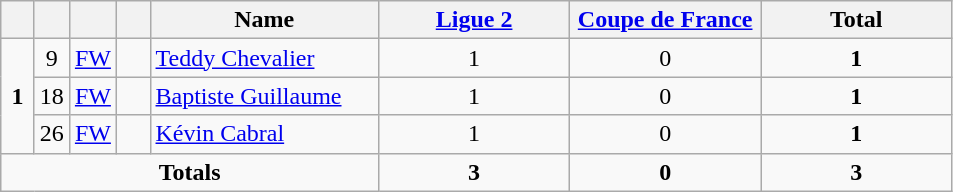<table class="wikitable" style="text-align:center">
<tr>
<th width=15></th>
<th width=15></th>
<th width=15></th>
<th width=15></th>
<th width=145>Name</th>
<th width=120><a href='#'>Ligue 2</a></th>
<th width=120><a href='#'>Coupe de France</a></th>
<th width=120>Total</th>
</tr>
<tr>
<td rowspan=3><strong>1</strong></td>
<td>9</td>
<td><a href='#'>FW</a></td>
<td></td>
<td align=left><a href='#'>Teddy Chevalier</a></td>
<td>1</td>
<td>0</td>
<td><strong>1</strong></td>
</tr>
<tr>
<td>18</td>
<td><a href='#'>FW</a></td>
<td></td>
<td align=left><a href='#'>Baptiste Guillaume</a></td>
<td>1</td>
<td>0</td>
<td><strong>1</strong></td>
</tr>
<tr>
<td>26</td>
<td><a href='#'>FW</a></td>
<td></td>
<td align=left><a href='#'>Kévin Cabral</a></td>
<td>1</td>
<td>0</td>
<td><strong>1</strong></td>
</tr>
<tr>
<td colspan=5><strong>Totals</strong></td>
<td><strong>3</strong></td>
<td><strong>0</strong></td>
<td><strong>3</strong></td>
</tr>
</table>
